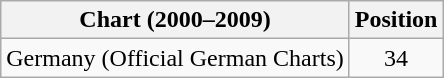<table class="wikitable sortable">
<tr>
<th>Chart (2000–2009)</th>
<th>Position</th>
</tr>
<tr>
<td>Germany (Official German Charts)</td>
<td style="text-align:center;">34</td>
</tr>
</table>
